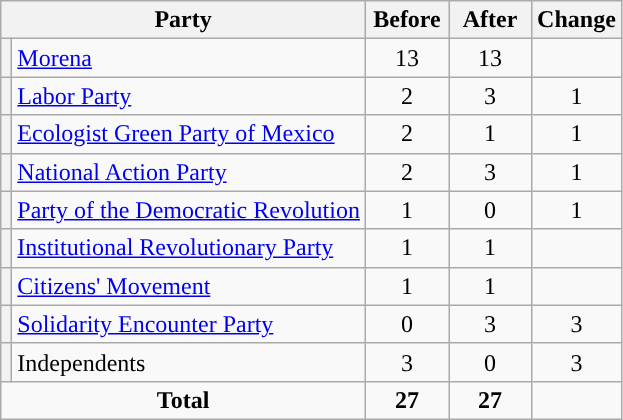<table class="wikitable" style="text-align:center;">
<tr>
<th colspan="2">Party</th>
<th style="width:3em">Before</th>
<th style="width:3em">After</th>
<th style="width:3em">Change</th>
</tr>
<tr>
<th style="background-color:"></th>
<td style="text-align:left;"><a href='#'>Morena</a></td>
<td>13</td>
<td>13</td>
<td></td>
</tr>
<tr>
<th style="background-color:"></th>
<td style="text-align:left;"><a href='#'>Labor Party</a></td>
<td>2</td>
<td>3</td>
<td>1</td>
</tr>
<tr>
<th style="background-color:"></th>
<td style="text-align:left;"><a href='#'>Ecologist Green Party of Mexico</a></td>
<td>2</td>
<td>1</td>
<td>1</td>
</tr>
<tr>
<th style="background-color:"></th>
<td style="text-align:left;"><a href='#'>National Action Party</a></td>
<td>2</td>
<td>3</td>
<td>1</td>
</tr>
<tr>
<th style="background-color:"></th>
<td style="text-align:left;"><a href='#'>Party of the Democratic Revolution</a></td>
<td>1</td>
<td>0</td>
<td>1</td>
</tr>
<tr>
<th style="background-color:"></th>
<td style="text-align:left;"><a href='#'>Institutional Revolutionary Party</a></td>
<td>1</td>
<td>1</td>
<td></td>
</tr>
<tr>
<th style="background-color:"></th>
<td style="text-align:left;"><a href='#'>Citizens' Movement</a></td>
<td>1</td>
<td>1</td>
<td></td>
</tr>
<tr>
<th style="background-color:"></th>
<td style="text-align:left;"><a href='#'>Solidarity Encounter Party</a></td>
<td>0</td>
<td>3</td>
<td>3</td>
</tr>
<tr>
<th style="background-color:"></th>
<td style="text-align:left;">Independents</td>
<td>3</td>
<td>0</td>
<td>3</td>
</tr>
<tr>
<td colspan="2"><strong>Total</strong></td>
<td><strong>27</strong></td>
<td><strong>27</strong></td>
<td></td>
</tr>
</table>
